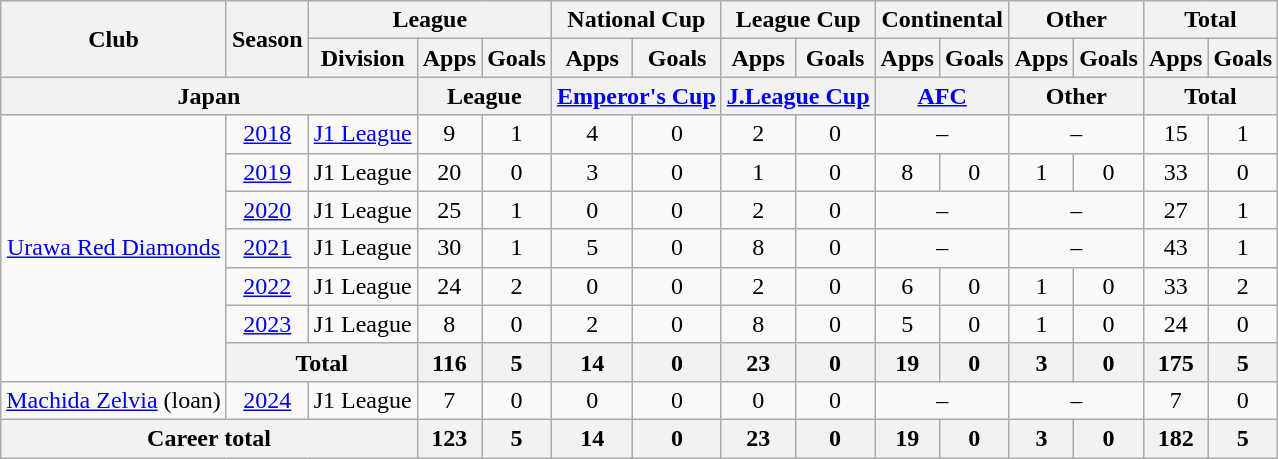<table class="wikitable" style="text-align:center;">
<tr>
<th rowspan=2>Club</th>
<th rowspan=2>Season</th>
<th colspan=3>League</th>
<th colspan=2>National Cup</th>
<th colspan=2>League Cup</th>
<th colspan=2>Continental</th>
<th colspan=2>Other</th>
<th colspan=2>Total</th>
</tr>
<tr>
<th>Division</th>
<th>Apps</th>
<th>Goals</th>
<th>Apps</th>
<th>Goals</th>
<th>Apps</th>
<th>Goals</th>
<th>Apps</th>
<th>Goals</th>
<th>Apps</th>
<th>Goals</th>
<th>Apps</th>
<th>Goals</th>
</tr>
<tr>
<th colspan=3>Japan</th>
<th colspan=2>League</th>
<th colspan=2><a href='#'>Emperor's Cup</a></th>
<th colspan=2><a href='#'>J.League Cup</a></th>
<th colspan=2><a href='#'>AFC</a></th>
<th colspan=2>Other</th>
<th colspan=2>Total</th>
</tr>
<tr>
<td rowspan="7"><a href='#'>Urawa Red Diamonds</a></td>
<td><a href='#'>2018</a></td>
<td><a href='#'>J1 League</a></td>
<td>9</td>
<td>1</td>
<td>4</td>
<td>0</td>
<td>2</td>
<td>0</td>
<td colspan="2">–</td>
<td colspan="2">–</td>
<td>15</td>
<td>1</td>
</tr>
<tr>
<td><a href='#'>2019</a></td>
<td>J1 League</td>
<td>20</td>
<td>0</td>
<td>3</td>
<td>0</td>
<td>1</td>
<td>0</td>
<td>8</td>
<td>0</td>
<td>1</td>
<td>0</td>
<td>33</td>
<td>0</td>
</tr>
<tr>
<td><a href='#'>2020</a></td>
<td>J1 League</td>
<td>25</td>
<td>1</td>
<td>0</td>
<td>0</td>
<td>2</td>
<td>0</td>
<td colspan="2">–</td>
<td colspan="2">–</td>
<td>27</td>
<td>1</td>
</tr>
<tr>
<td><a href='#'>2021</a></td>
<td>J1 League</td>
<td>30</td>
<td>1</td>
<td>5</td>
<td>0</td>
<td>8</td>
<td>0</td>
<td colspan="2">–</td>
<td colspan="2">–</td>
<td>43</td>
<td>1</td>
</tr>
<tr>
<td><a href='#'>2022</a></td>
<td>J1 League</td>
<td>24</td>
<td>2</td>
<td>0</td>
<td>0</td>
<td>2</td>
<td>0</td>
<td>6</td>
<td>0</td>
<td>1</td>
<td>0</td>
<td>33</td>
<td>2</td>
</tr>
<tr>
<td><a href='#'>2023</a></td>
<td>J1 League</td>
<td>8</td>
<td>0</td>
<td>2</td>
<td>0</td>
<td>8</td>
<td>0</td>
<td>5</td>
<td>0</td>
<td>1</td>
<td>0</td>
<td>24</td>
<td>0</td>
</tr>
<tr>
<th colspan="2">Total</th>
<th>116</th>
<th>5</th>
<th>14</th>
<th>0</th>
<th>23</th>
<th>0</th>
<th>19</th>
<th>0</th>
<th>3</th>
<th>0</th>
<th>175</th>
<th>5</th>
</tr>
<tr>
<td><a href='#'>Machida Zelvia</a> (loan)</td>
<td><a href='#'>2024</a></td>
<td>J1 League</td>
<td>7</td>
<td>0</td>
<td>0</td>
<td>0</td>
<td>0</td>
<td>0</td>
<td colspan="2">–</td>
<td colspan="2">–</td>
<td>7</td>
<td>0</td>
</tr>
<tr>
<th colspan=3>Career total</th>
<th>123</th>
<th>5</th>
<th>14</th>
<th>0</th>
<th>23</th>
<th>0</th>
<th>19</th>
<th>0</th>
<th>3</th>
<th>0</th>
<th>182</th>
<th>5</th>
</tr>
</table>
